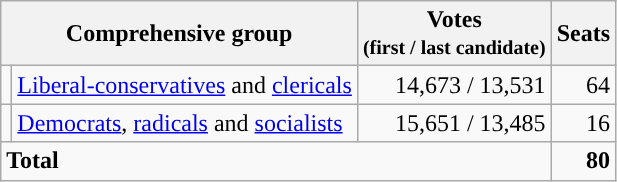<table class="wikitable">
<tr>
<th colspan=2>Comprehensive group</th>
<th>Votes<br><small>(first / last candidate)</small></th>
<th>Seats</th>
</tr>
<tr>
<td style="background-color:"></td>
<td><a href='#'>Liberal-conservatives</a> and <a href='#'>clericals</a></td>
<td align=right>14,673 / 13,531</td>
<td align=right>64</td>
</tr>
<tr>
<td style="background-color:"></td>
<td><a href='#'>Democrats</a>, <a href='#'>radicals</a> and <a href='#'>socialists</a></td>
<td align=right>15,651 / 13,485</td>
<td align=right>16</td>
</tr>
<tr>
<td colspan=3><strong>Total</strong></td>
<td align=right><strong>80</strong></td>
</tr>
</table>
